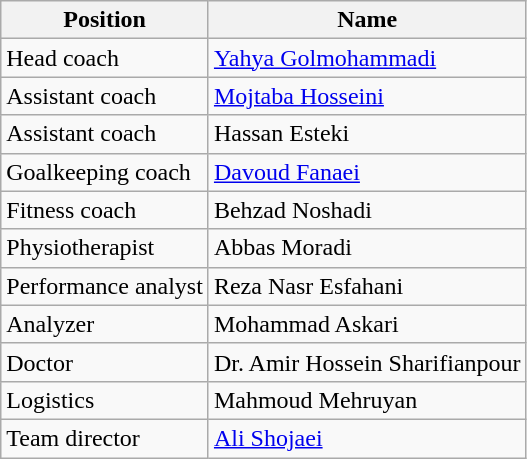<table class="wikitable">
<tr>
<th>Position</th>
<th>Name</th>
</tr>
<tr>
<td>Head coach</td>
<td> <a href='#'>Yahya Golmohammadi</a></td>
</tr>
<tr>
<td>Assistant coach</td>
<td> <a href='#'>Mojtaba Hosseini</a></td>
</tr>
<tr>
<td>Assistant coach</td>
<td> Hassan Esteki</td>
</tr>
<tr>
<td>Goalkeeping coach</td>
<td> <a href='#'>Davoud Fanaei</a></td>
</tr>
<tr>
<td>Fitness coach</td>
<td> Behzad Noshadi</td>
</tr>
<tr>
<td>Physiotherapist</td>
<td> Abbas Moradi</td>
</tr>
<tr>
<td>Performance analyst</td>
<td> Reza Nasr Esfahani</td>
</tr>
<tr>
<td>Analyzer</td>
<td> Mohammad Askari</td>
</tr>
<tr>
<td>Doctor</td>
<td> Dr. Amir Hossein Sharifianpour</td>
</tr>
<tr>
<td>Logistics</td>
<td> Mahmoud Mehruyan</td>
</tr>
<tr>
<td>Team director</td>
<td> <a href='#'>Ali Shojaei</a></td>
</tr>
</table>
